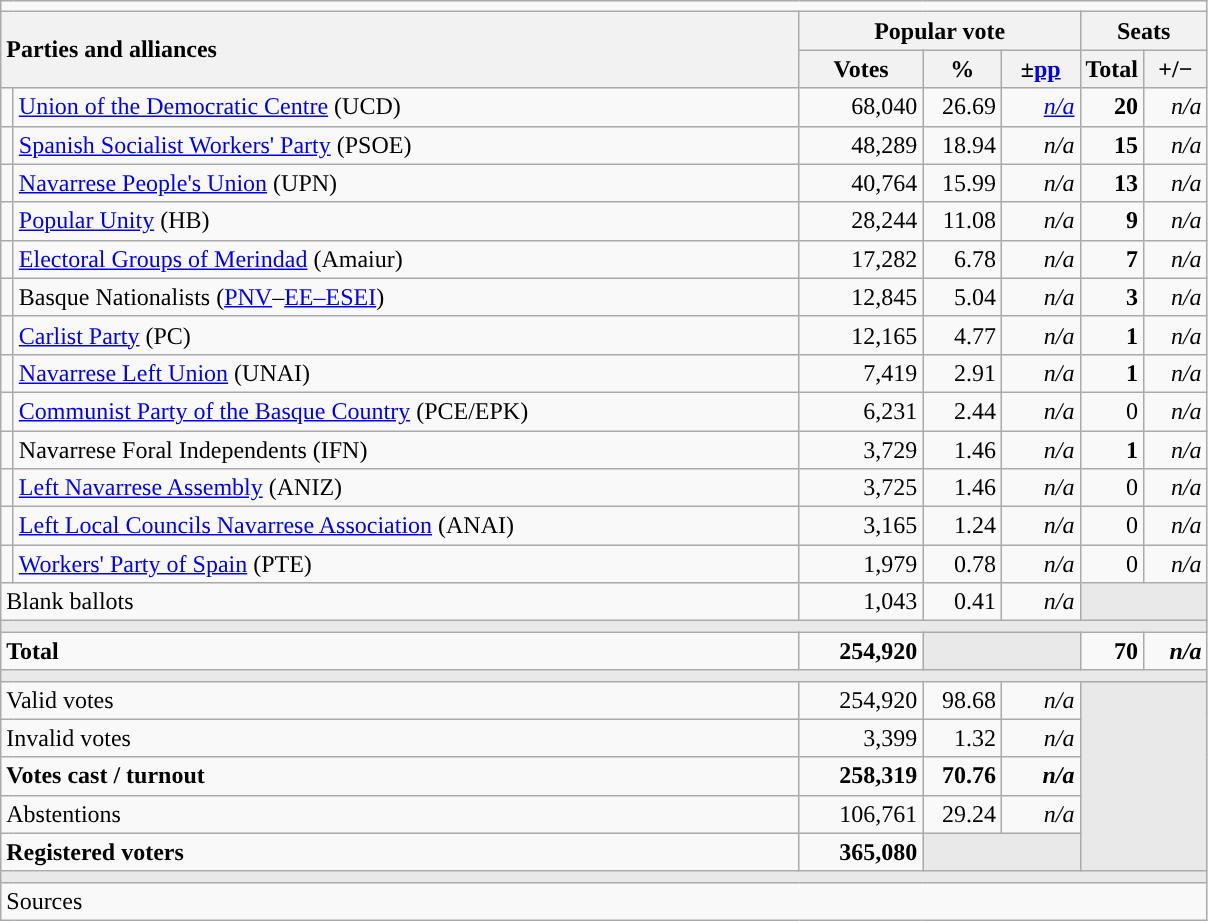<table class="wikitable" style="text-align:right;">
<tr>
<td colspan="7"></td>
</tr>
<tr>
<th style="text-align:left;" rowspan="2" colspan="2" width="525">Parties and alliances</th>
<th colspan="3">Popular vote</th>
<th colspan="2">Seats</th>
</tr>
<tr>
<th width="75">Votes</th>
<th width="45">%</th>
<th width="45">±<a href='#'>pp</a></th>
<th width="35">Total</th>
<th width="35">+/−</th>
</tr>
<tr>
<td width="1" style="color:inherit;background:"></td>
<td align="left"><a href='#'>Union of the Democratic Centre</a> (UCD)</td>
<td>68,040</td>
<td>26.69</td>
<td><em><a href='#'>n/a</a></em></td>
<td><strong>20</strong></td>
<td><em>n/a</em></td>
</tr>
<tr>
<td style="color:inherit;background:"></td>
<td align="left"><a href='#'>Spanish Socialist Workers' Party</a> (PSOE)</td>
<td>48,289</td>
<td>18.94</td>
<td><em>n/a</em></td>
<td><strong>15</strong></td>
<td><em>n/a</em></td>
</tr>
<tr>
<td style="color:inherit;background:"></td>
<td align="left"><a href='#'>Navarrese People's Union</a> (UPN)</td>
<td>40,764</td>
<td>15.99</td>
<td><em>n/a</em></td>
<td><strong>13</strong></td>
<td><em>n/a</em></td>
</tr>
<tr>
<td style="color:inherit;background:"></td>
<td align="left"><a href='#'>Popular Unity</a> (HB)</td>
<td>28,244</td>
<td>11.08</td>
<td><em>n/a</em></td>
<td><strong>9</strong></td>
<td><em>n/a</em></td>
</tr>
<tr>
<td style="color:inherit;background:"></td>
<td align="left"><a href='#'>Electoral Groups of Merindad</a> (Amaiur)</td>
<td>17,282</td>
<td>6.78</td>
<td><em>n/a</em></td>
<td><strong>7</strong></td>
<td><em>n/a</em></td>
</tr>
<tr>
<td style="color:inherit;background:"></td>
<td align="left">Basque Nationalists (<a href='#'>PNV</a>–<a href='#'>EE–ESEI</a>)</td>
<td>12,845</td>
<td>5.04</td>
<td><em>n/a</em></td>
<td><strong>3</strong></td>
<td><em>n/a</em></td>
</tr>
<tr>
<td style="color:inherit;background:"></td>
<td align="left"><a href='#'>Carlist Party</a> (PC)</td>
<td>12,165</td>
<td>4.77</td>
<td><em>n/a</em></td>
<td><strong>1</strong></td>
<td><em>n/a</em></td>
</tr>
<tr>
<td style="color:inherit;background:"></td>
<td align="left"><a href='#'>Navarrese Left Union</a> (UNAI)</td>
<td>7,419</td>
<td>2.91</td>
<td><em>n/a</em></td>
<td><strong>1</strong></td>
<td><em>n/a</em></td>
</tr>
<tr>
<td style="color:inherit;background:"></td>
<td align="left"><a href='#'>Communist Party of the Basque Country</a> (PCE/EPK)</td>
<td>6,231</td>
<td>2.44</td>
<td><em>n/a</em></td>
<td>0</td>
<td><em>n/a</em></td>
</tr>
<tr>
<td style="color:inherit;background:"></td>
<td align="left">Navarrese Foral Independents (IFN)</td>
<td>3,729</td>
<td>1.46</td>
<td><em>n/a</em></td>
<td><strong>1</strong></td>
<td><em>n/a</em></td>
</tr>
<tr>
<td style="color:inherit;background:"></td>
<td align="left"><a href='#'>Left Navarrese Assembly</a> (ANIZ)</td>
<td>3,725</td>
<td>1.46</td>
<td><em>n/a</em></td>
<td>0</td>
<td><em>n/a</em></td>
</tr>
<tr>
<td style="color:inherit;background:"></td>
<td align="left"><a href='#'>Left Local Councils Navarrese Association</a> (ANAI)</td>
<td>3,165</td>
<td>1.24</td>
<td><em>n/a</em></td>
<td>0</td>
<td><em>n/a</em></td>
</tr>
<tr>
<td style="color:inherit;background:"></td>
<td align="left"><a href='#'>Workers' Party of Spain</a> (PTE)</td>
<td>1,979</td>
<td>0.78</td>
<td><em>n/a</em></td>
<td>0</td>
<td><em>n/a</em></td>
</tr>
<tr>
<td align="left" colspan="2">Blank ballots</td>
<td>1,043</td>
<td>0.41</td>
<td><em>n/a</em></td>
<td bgcolor="#E9E9E9" colspan="2"></td>
</tr>
<tr>
<td colspan="7" bgcolor="#E9E9E9"></td>
</tr>
<tr style="font-weight:bold;">
<td align="left" colspan="2">Total</td>
<td>254,920</td>
<td bgcolor="#E9E9E9" colspan="2"></td>
<td>70</td>
<td><em>n/a</em></td>
</tr>
<tr>
<td colspan="7" bgcolor="#E9E9E9"></td>
</tr>
<tr>
<td align="left" colspan="2">Valid votes</td>
<td>254,920</td>
<td>98.68</td>
<td><em>n/a</em></td>
<td bgcolor="#E9E9E9" colspan="2" rowspan="5"></td>
</tr>
<tr>
<td align="left" colspan="2">Invalid votes</td>
<td>3,399</td>
<td>1.32</td>
<td><em>n/a</em></td>
</tr>
<tr style="font-weight:bold;">
<td align="left" colspan="2">Votes cast / turnout</td>
<td>258,319</td>
<td>70.76</td>
<td><em>n/a</em></td>
</tr>
<tr>
<td align="left" colspan="2">Abstentions</td>
<td>106,761</td>
<td>29.24</td>
<td><em>n/a</em></td>
</tr>
<tr style="font-weight:bold;">
<td align="left" colspan="2">Registered voters</td>
<td>365,080</td>
<td bgcolor="#E9E9E9" colspan="2"></td>
</tr>
<tr>
<td colspan="7" bgcolor="#E9E9E9"></td>
</tr>
<tr>
<td align="left" colspan="7">Sources</td>
</tr>
</table>
